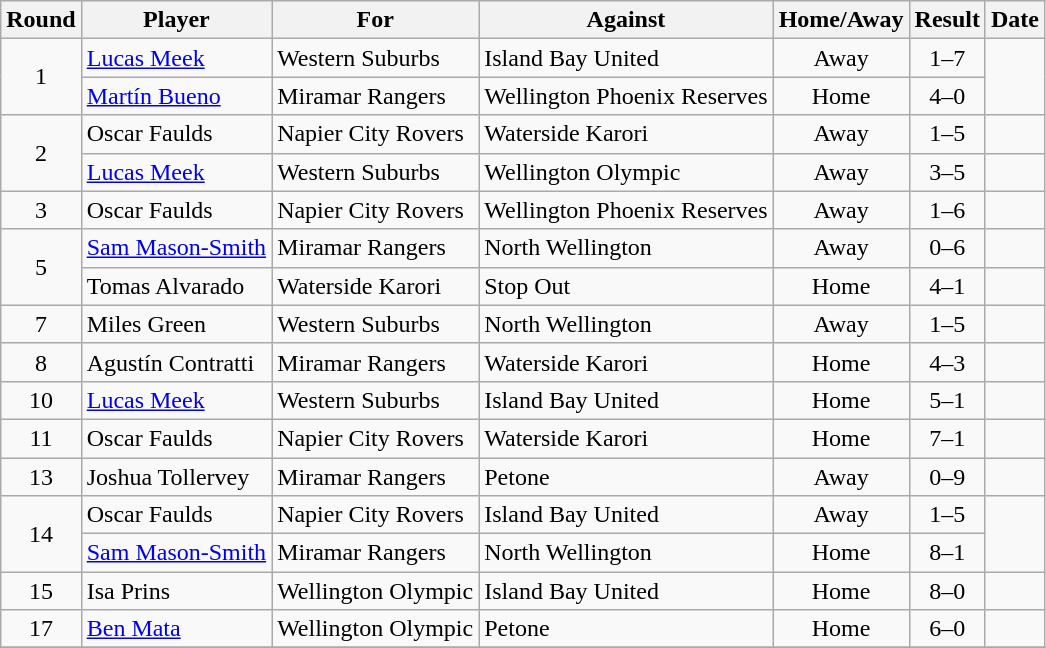<table class="wikitable">
<tr>
<th>Round</th>
<th>Player</th>
<th>For</th>
<th>Against</th>
<th>Home/Away</th>
<th style="text-align:center">Result</th>
<th>Date</th>
</tr>
<tr>
<td style="text-align:center" rowspan=2>1</td>
<td> <a href='#'>Lucas Meek</a></td>
<td>Western Suburbs</td>
<td>Island Bay United</td>
<td style="text-align:center">Away</td>
<td style="text-align:center">1–7</td>
<td rowspan=2></td>
</tr>
<tr>
<td> <a href='#'>Martín Bueno</a></td>
<td>Miramar Rangers</td>
<td>Wellington Phoenix Reserves</td>
<td style="text-align:center">Home</td>
<td style="text-align:center">4–0</td>
</tr>
<tr>
<td style="text-align:center" rowspan=2>2</td>
<td> Oscar Faulds</td>
<td>Napier City Rovers</td>
<td>Waterside Karori</td>
<td style="text-align:center">Away</td>
<td style="text-align:center">1–5</td>
<td></td>
</tr>
<tr>
<td> <a href='#'>Lucas Meek</a></td>
<td>Western Suburbs</td>
<td>Wellington Olympic</td>
<td style="text-align:center">Away</td>
<td style="text-align:center">3–5</td>
<td></td>
</tr>
<tr>
<td style="text-align:center">3</td>
<td> Oscar Faulds</td>
<td>Napier City Rovers</td>
<td>Wellington Phoenix Reserves</td>
<td style="text-align:center">Away</td>
<td style="text-align:center">1–6</td>
<td></td>
</tr>
<tr>
<td style="text-align:center" rowspan=2>5</td>
<td> <a href='#'>Sam Mason-Smith</a></td>
<td>Miramar Rangers</td>
<td>North Wellington</td>
<td style="text-align:center">Away</td>
<td style="text-align:center">0–6</td>
<td></td>
</tr>
<tr>
<td> Tomas Alvarado</td>
<td>Waterside Karori</td>
<td>Stop Out</td>
<td style="text-align:center">Home</td>
<td style="text-align:center">4–1</td>
<td></td>
</tr>
<tr>
<td style="text-align:center">7</td>
<td> Miles Green</td>
<td>Western Suburbs</td>
<td>North Wellington</td>
<td style="text-align:center">Away</td>
<td style="text-align:center">1–5</td>
<td></td>
</tr>
<tr>
<td style="text-align:center">8</td>
<td> Agustín Contratti</td>
<td>Miramar Rangers</td>
<td>Waterside Karori</td>
<td style="text-align:center">Home</td>
<td style="text-align:center">4–3</td>
<td></td>
</tr>
<tr>
<td style="text-align:center">10</td>
<td> <a href='#'>Lucas Meek</a></td>
<td>Western Suburbs</td>
<td>Island Bay United</td>
<td style="text-align:center">Home</td>
<td style="text-align:center">5–1</td>
<td></td>
</tr>
<tr>
<td style="text-align:center">11</td>
<td> Oscar Faulds</td>
<td>Napier City Rovers</td>
<td>Waterside Karori</td>
<td style="text-align:center">Home</td>
<td style="text-align:center">7–1</td>
<td></td>
</tr>
<tr>
<td style="text-align:center">13</td>
<td> Joshua Tollervey</td>
<td>Miramar Rangers</td>
<td>Petone</td>
<td style="text-align:center">Away</td>
<td style="text-align:center">0–9</td>
<td></td>
</tr>
<tr>
<td style="text-align:center" rowspan=2>14</td>
<td> Oscar Faulds</td>
<td>Napier City Rovers</td>
<td>Island Bay United</td>
<td style="text-align:center">Away</td>
<td style="text-align:center">1–5</td>
<td rowspan=2></td>
</tr>
<tr>
<td> <a href='#'>Sam Mason-Smith</a></td>
<td>Miramar Rangers</td>
<td>North Wellington</td>
<td style="text-align:center">Home</td>
<td style="text-align:center">8–1</td>
</tr>
<tr>
<td style="text-align:center">15</td>
<td> Isa Prins</td>
<td>Wellington Olympic</td>
<td>Island Bay United</td>
<td style="text-align:center">Home</td>
<td style="text-align:center">8–0</td>
<td></td>
</tr>
<tr>
<td style="text-align:center">17</td>
<td> <a href='#'>Ben Mata</a></td>
<td>Wellington Olympic</td>
<td>Petone</td>
<td style="text-align:center">Home</td>
<td style="text-align:center">6–0</td>
<td></td>
</tr>
<tr>
</tr>
</table>
